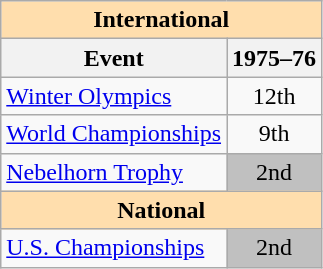<table class="wikitable" style="text-align:center">
<tr>
<th colspan="2" style="background-color: #ffdead; " align="center"><strong>International</strong></th>
</tr>
<tr>
<th>Event</th>
<th>1975–76</th>
</tr>
<tr>
<td align="left"><a href='#'>Winter Olympics</a></td>
<td>12th</td>
</tr>
<tr>
<td align="left"><a href='#'>World Championships</a></td>
<td>9th</td>
</tr>
<tr>
<td align="left"><a href='#'>Nebelhorn Trophy</a></td>
<td bgcolor="silver">2nd</td>
</tr>
<tr>
<th colspan="2" style="background-color: #ffdead; " align="center"><strong>National</strong></th>
</tr>
<tr>
<td align="left"><a href='#'>U.S. Championships</a></td>
<td bgcolor="silver">2nd</td>
</tr>
</table>
